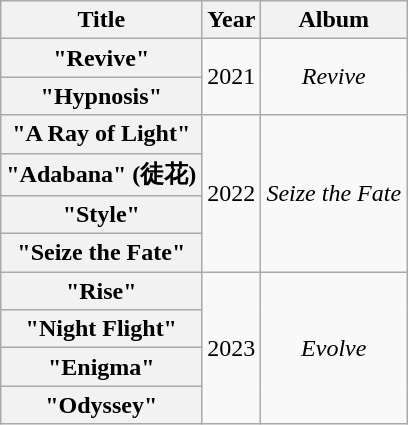<table class="wikitable plainrowheaders">
<tr>
<th scope="col">Title</th>
<th scope="col">Year</th>
<th scope="col">Album</th>
</tr>
<tr>
<th scope="row">"Revive"</th>
<td rowspan="2">2021</td>
<td align="center" rowspan="2"><em>Revive</em></td>
</tr>
<tr>
<th scope="row">"Hypnosis"</th>
</tr>
<tr>
<th scope="row">"A Ray of Light"</th>
<td rowspan="4">2022</td>
<td align="center" rowspan="4"><em>Seize the Fate</em></td>
</tr>
<tr>
<th scope="row">"Adabana" (徒花)</th>
</tr>
<tr>
<th scope="row">"Style"</th>
</tr>
<tr>
<th scope="row">"Seize the Fate"</th>
</tr>
<tr>
<th scope="row">"Rise"</th>
<td rowspan="4">2023</td>
<td align="center" rowspan="4"><em>Evolve</em></td>
</tr>
<tr>
<th scope="row">"Night Flight"</th>
</tr>
<tr>
<th scope="row">"Enigma"</th>
</tr>
<tr>
<th scope="row">"Odyssey"</th>
</tr>
</table>
